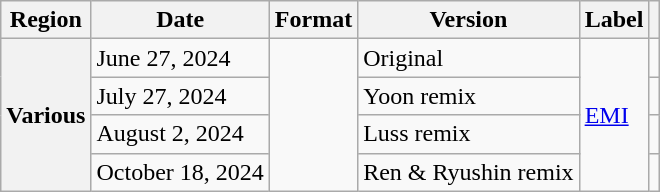<table class="wikitable plainrowheaders">
<tr>
<th scope="col">Region</th>
<th scope="col">Date</th>
<th scope="col">Format</th>
<th>Version</th>
<th scope="col">Label</th>
<th scope="col"></th>
</tr>
<tr>
<th rowspan="4" scope="row">Various</th>
<td>June 27, 2024</td>
<td rowspan="4"></td>
<td>Original</td>
<td rowspan="4"><a href='#'>EMI</a></td>
<td align="center"></td>
</tr>
<tr>
<td>July 27, 2024</td>
<td>Yoon remix</td>
<td align="center"></td>
</tr>
<tr>
<td>August 2, 2024</td>
<td>Luss remix</td>
<td align="center"></td>
</tr>
<tr>
<td>October 18, 2024</td>
<td>Ren & Ryushin remix</td>
<td align="center"></td>
</tr>
</table>
